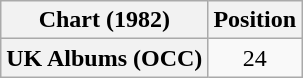<table class="wikitable plainrowheaders" style="text-align:center">
<tr>
<th scope="col">Chart (1982)</th>
<th scope="col">Position</th>
</tr>
<tr>
<th scope="row">UK Albums (OCC)</th>
<td>24</td>
</tr>
</table>
